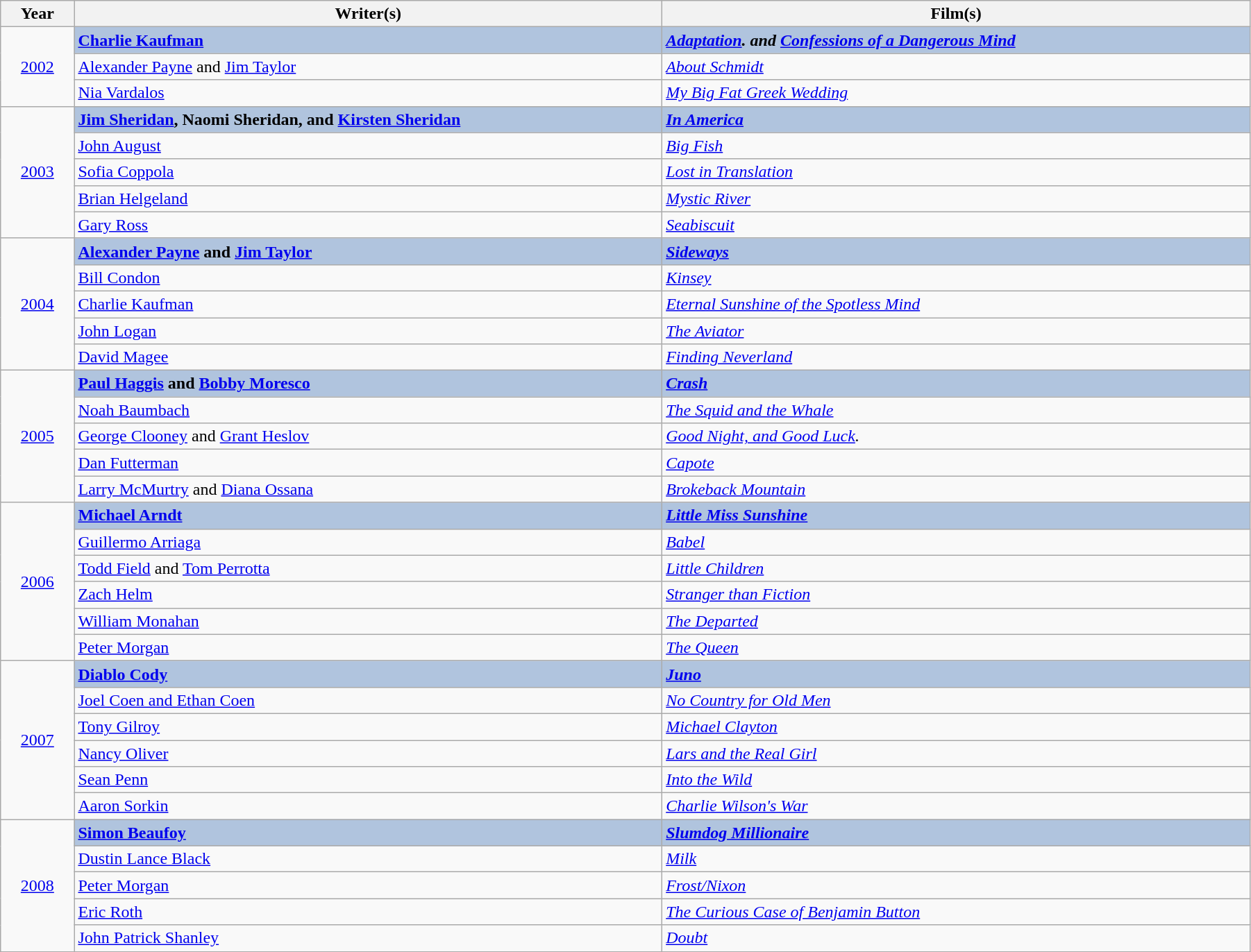<table class="wikitable" width="95%" cellpadding="5">
<tr>
<th width="50"><strong>Year</strong></th>
<th width="450"><strong>Writer(s)</strong></th>
<th width="450"><strong>Film(s)</strong></th>
</tr>
<tr>
<td rowspan="3" style="text-align:center;"><a href='#'>2002</a></td>
<td style="background:#B0C4DE;"><strong><a href='#'>Charlie Kaufman</a></strong></td>
<td style="background:#B0C4DE;"><strong><em><a href='#'>Adaptation</a><em>. and </em><a href='#'>Confessions of a Dangerous Mind</a></em></strong></td>
</tr>
<tr>
<td><a href='#'>Alexander Payne</a> and <a href='#'>Jim Taylor</a></td>
<td><em><a href='#'>About Schmidt</a></em></td>
</tr>
<tr>
<td><a href='#'>Nia Vardalos</a></td>
<td><em><a href='#'>My Big Fat Greek Wedding</a></em></td>
</tr>
<tr>
<td rowspan="5" style="text-align:center;"><a href='#'>2003</a></td>
<td style="background:#B0C4DE;"><strong><a href='#'>Jim Sheridan</a>, Naomi Sheridan, and <a href='#'>Kirsten Sheridan</a></strong></td>
<td style="background:#B0C4DE;"><strong><em><a href='#'>In America</a></em></strong></td>
</tr>
<tr>
<td><a href='#'>John August</a></td>
<td><em><a href='#'>Big Fish</a></em></td>
</tr>
<tr>
<td><a href='#'>Sofia Coppola</a></td>
<td><em><a href='#'>Lost in Translation</a></em></td>
</tr>
<tr>
<td><a href='#'>Brian Helgeland</a></td>
<td><em><a href='#'>Mystic River</a></em></td>
</tr>
<tr>
<td><a href='#'>Gary Ross</a></td>
<td><em><a href='#'>Seabiscuit</a></em></td>
</tr>
<tr>
<td rowspan="5" style="text-align:center;"><a href='#'>2004</a></td>
<td style="background:#B0C4DE;"><strong><a href='#'>Alexander Payne</a> and <a href='#'>Jim Taylor</a></strong></td>
<td style="background:#B0C4DE;"><strong><em><a href='#'>Sideways</a></em></strong></td>
</tr>
<tr>
<td><a href='#'>Bill Condon</a></td>
<td><em><a href='#'>Kinsey</a></em></td>
</tr>
<tr>
<td><a href='#'>Charlie Kaufman</a></td>
<td><em><a href='#'>Eternal Sunshine of the Spotless Mind</a></em></td>
</tr>
<tr>
<td><a href='#'>John Logan</a></td>
<td><em><a href='#'>The Aviator</a></em></td>
</tr>
<tr>
<td><a href='#'>David Magee</a></td>
<td><em><a href='#'>Finding Neverland</a></em></td>
</tr>
<tr>
<td rowspan="5" style="text-align:center;"><a href='#'>2005</a></td>
<td style="background:#B0C4DE;"><strong><a href='#'>Paul Haggis</a> and <a href='#'>Bobby Moresco</a></strong></td>
<td style="background:#B0C4DE;"><strong><em><a href='#'>Crash</a></em></strong></td>
</tr>
<tr>
<td><a href='#'>Noah Baumbach</a></td>
<td><em><a href='#'>The Squid and the Whale</a></em></td>
</tr>
<tr>
<td><a href='#'>George Clooney</a> and <a href='#'>Grant Heslov</a></td>
<td><em><a href='#'>Good Night, and Good Luck</a>.</em></td>
</tr>
<tr>
<td><a href='#'>Dan Futterman</a></td>
<td><em><a href='#'>Capote</a></em></td>
</tr>
<tr>
<td><a href='#'>Larry McMurtry</a> and <a href='#'>Diana Ossana</a></td>
<td><em><a href='#'>Brokeback Mountain</a></em></td>
</tr>
<tr>
<td rowspan="6" style="text-align:center;"><a href='#'>2006</a></td>
<td style="background:#B0C4DE;"><strong><a href='#'>Michael Arndt</a></strong></td>
<td style="background:#B0C4DE;"><strong><em><a href='#'>Little Miss Sunshine</a></em></strong></td>
</tr>
<tr>
<td><a href='#'>Guillermo Arriaga</a></td>
<td><em><a href='#'>Babel</a></em></td>
</tr>
<tr>
<td><a href='#'>Todd Field</a> and <a href='#'>Tom Perrotta</a></td>
<td><em><a href='#'>Little Children</a></em></td>
</tr>
<tr>
<td><a href='#'>Zach Helm</a></td>
<td><em><a href='#'>Stranger than Fiction</a></em></td>
</tr>
<tr>
<td><a href='#'>William Monahan</a></td>
<td><em><a href='#'>The Departed</a></em></td>
</tr>
<tr>
<td><a href='#'>Peter Morgan</a></td>
<td><em><a href='#'>The Queen</a></em></td>
</tr>
<tr>
<td rowspan="6" style="text-align:center;"><a href='#'>2007</a></td>
<td style="background:#B0C4DE;"><strong><a href='#'>Diablo Cody</a></strong></td>
<td style="background:#B0C4DE;"><strong><em><a href='#'>Juno</a></em></strong></td>
</tr>
<tr>
<td><a href='#'>Joel Coen and Ethan Coen</a></td>
<td><em><a href='#'>No Country for Old Men</a></em></td>
</tr>
<tr>
<td><a href='#'>Tony Gilroy</a></td>
<td><em><a href='#'>Michael Clayton</a></em></td>
</tr>
<tr>
<td><a href='#'>Nancy Oliver</a></td>
<td><em><a href='#'>Lars and the Real Girl</a></em></td>
</tr>
<tr>
<td><a href='#'>Sean Penn</a></td>
<td><em><a href='#'>Into the Wild</a></em></td>
</tr>
<tr>
<td><a href='#'>Aaron Sorkin</a></td>
<td><em><a href='#'>Charlie Wilson's War</a></em></td>
</tr>
<tr>
<td rowspan="5" style="text-align:center;"><a href='#'>2008</a></td>
<td style="background:#B0C4DE;"><strong><a href='#'>Simon Beaufoy</a></strong></td>
<td style="background:#B0C4DE;"><strong><em><a href='#'>Slumdog Millionaire</a></em></strong></td>
</tr>
<tr>
<td><a href='#'>Dustin Lance Black</a></td>
<td><em><a href='#'>Milk</a></em></td>
</tr>
<tr>
<td><a href='#'>Peter Morgan</a></td>
<td><em><a href='#'>Frost/Nixon</a></em></td>
</tr>
<tr>
<td><a href='#'>Eric Roth</a></td>
<td><em><a href='#'>The Curious Case of Benjamin Button</a></em></td>
</tr>
<tr>
<td><a href='#'>John Patrick Shanley</a></td>
<td><em><a href='#'>Doubt</a></em></td>
</tr>
</table>
